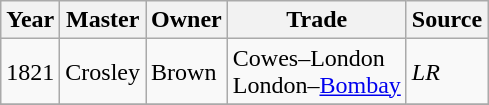<table class=" wikitable">
<tr>
<th>Year</th>
<th>Master</th>
<th>Owner</th>
<th>Trade</th>
<th>Source</th>
</tr>
<tr>
<td>1821</td>
<td>Crosley</td>
<td>Brown</td>
<td>Cowes–London<br>London–<a href='#'>Bombay</a></td>
<td><em>LR</em></td>
</tr>
<tr>
</tr>
</table>
